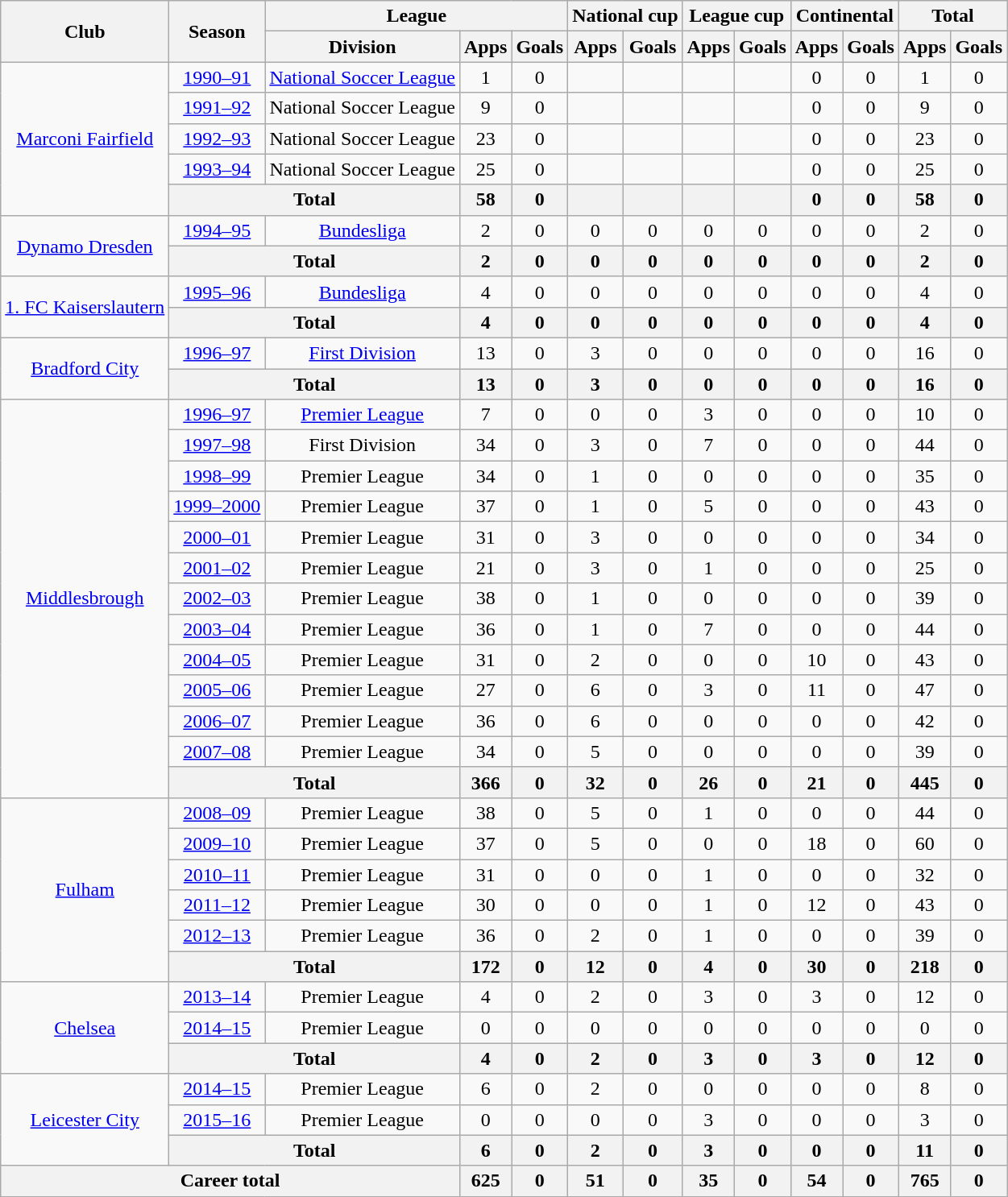<table class="wikitable" style="text-align:center">
<tr>
<th rowspan="2">Club</th>
<th rowspan="2">Season</th>
<th colspan="3">League</th>
<th colspan="2">National cup</th>
<th colspan="2">League cup</th>
<th colspan="2">Continental</th>
<th colspan="2">Total</th>
</tr>
<tr>
<th>Division</th>
<th>Apps</th>
<th>Goals</th>
<th>Apps</th>
<th>Goals</th>
<th>Apps</th>
<th>Goals</th>
<th>Apps</th>
<th>Goals</th>
<th>Apps</th>
<th>Goals</th>
</tr>
<tr>
<td rowspan="5"><a href='#'>Marconi Fairfield</a></td>
<td><a href='#'>1990–91</a></td>
<td><a href='#'>National Soccer League</a></td>
<td>1</td>
<td>0</td>
<td></td>
<td></td>
<td></td>
<td></td>
<td>0</td>
<td>0</td>
<td>1</td>
<td>0</td>
</tr>
<tr>
<td><a href='#'>1991–92</a></td>
<td>National Soccer League</td>
<td>9</td>
<td>0</td>
<td></td>
<td></td>
<td></td>
<td></td>
<td>0</td>
<td>0</td>
<td>9</td>
<td>0</td>
</tr>
<tr>
<td><a href='#'>1992–93</a></td>
<td>National Soccer League</td>
<td>23</td>
<td>0</td>
<td></td>
<td></td>
<td></td>
<td></td>
<td>0</td>
<td>0</td>
<td>23</td>
<td>0</td>
</tr>
<tr>
<td><a href='#'>1993–94</a></td>
<td>National Soccer League</td>
<td>25</td>
<td>0</td>
<td></td>
<td></td>
<td></td>
<td></td>
<td>0</td>
<td>0</td>
<td>25</td>
<td>0</td>
</tr>
<tr>
<th colspan="2">Total</th>
<th>58</th>
<th>0</th>
<th></th>
<th></th>
<th></th>
<th></th>
<th>0</th>
<th>0</th>
<th>58</th>
<th>0</th>
</tr>
<tr>
<td rowspan="2"><a href='#'>Dynamo Dresden</a></td>
<td><a href='#'>1994–95</a></td>
<td><a href='#'>Bundesliga</a></td>
<td>2</td>
<td>0</td>
<td>0</td>
<td>0</td>
<td>0</td>
<td>0</td>
<td>0</td>
<td>0</td>
<td>2</td>
<td>0</td>
</tr>
<tr>
<th colspan="2">Total</th>
<th>2</th>
<th>0</th>
<th>0</th>
<th>0</th>
<th>0</th>
<th>0</th>
<th>0</th>
<th>0</th>
<th>2</th>
<th>0</th>
</tr>
<tr>
<td rowspan="2"><a href='#'>1. FC Kaiserslautern</a></td>
<td><a href='#'>1995–96</a></td>
<td><a href='#'>Bundesliga</a></td>
<td>4</td>
<td>0</td>
<td>0</td>
<td>0</td>
<td>0</td>
<td>0</td>
<td>0</td>
<td>0</td>
<td>4</td>
<td>0</td>
</tr>
<tr>
<th colspan="2">Total</th>
<th>4</th>
<th>0</th>
<th>0</th>
<th>0</th>
<th>0</th>
<th>0</th>
<th>0</th>
<th>0</th>
<th>4</th>
<th>0</th>
</tr>
<tr>
<td rowspan="2"><a href='#'>Bradford City</a></td>
<td><a href='#'>1996–97</a></td>
<td><a href='#'>First Division</a></td>
<td>13</td>
<td>0</td>
<td>3</td>
<td>0</td>
<td>0</td>
<td>0</td>
<td>0</td>
<td>0</td>
<td>16</td>
<td>0</td>
</tr>
<tr>
<th colspan="2">Total</th>
<th>13</th>
<th>0</th>
<th>3</th>
<th>0</th>
<th>0</th>
<th>0</th>
<th>0</th>
<th>0</th>
<th>16</th>
<th>0</th>
</tr>
<tr>
<td rowspan="13"><a href='#'>Middlesbrough</a></td>
<td><a href='#'>1996–97</a></td>
<td><a href='#'>Premier League</a></td>
<td>7</td>
<td>0</td>
<td>0</td>
<td>0</td>
<td>3</td>
<td>0</td>
<td>0</td>
<td>0</td>
<td>10</td>
<td>0</td>
</tr>
<tr>
<td><a href='#'>1997–98</a></td>
<td>First Division</td>
<td>34</td>
<td>0</td>
<td>3</td>
<td>0</td>
<td>7</td>
<td>0</td>
<td>0</td>
<td>0</td>
<td>44</td>
<td>0</td>
</tr>
<tr>
<td><a href='#'>1998–99</a></td>
<td>Premier League</td>
<td>34</td>
<td>0</td>
<td>1</td>
<td>0</td>
<td>0</td>
<td>0</td>
<td>0</td>
<td>0</td>
<td>35</td>
<td>0</td>
</tr>
<tr>
<td><a href='#'>1999–2000</a></td>
<td>Premier League</td>
<td>37</td>
<td>0</td>
<td>1</td>
<td>0</td>
<td>5</td>
<td>0</td>
<td>0</td>
<td>0</td>
<td>43</td>
<td>0</td>
</tr>
<tr>
<td><a href='#'>2000–01</a></td>
<td>Premier League</td>
<td>31</td>
<td>0</td>
<td>3</td>
<td>0</td>
<td>0</td>
<td>0</td>
<td>0</td>
<td>0</td>
<td>34</td>
<td>0</td>
</tr>
<tr>
<td><a href='#'>2001–02</a></td>
<td>Premier League</td>
<td>21</td>
<td>0</td>
<td>3</td>
<td>0</td>
<td>1</td>
<td>0</td>
<td>0</td>
<td>0</td>
<td>25</td>
<td>0</td>
</tr>
<tr>
<td><a href='#'>2002–03</a></td>
<td>Premier League</td>
<td>38</td>
<td>0</td>
<td>1</td>
<td>0</td>
<td>0</td>
<td>0</td>
<td>0</td>
<td>0</td>
<td>39</td>
<td>0</td>
</tr>
<tr>
<td><a href='#'>2003–04</a></td>
<td>Premier League</td>
<td>36</td>
<td>0</td>
<td>1</td>
<td>0</td>
<td>7</td>
<td>0</td>
<td>0</td>
<td>0</td>
<td>44</td>
<td>0</td>
</tr>
<tr>
<td><a href='#'>2004–05</a></td>
<td>Premier League</td>
<td>31</td>
<td>0</td>
<td>2</td>
<td>0</td>
<td>0</td>
<td>0</td>
<td>10</td>
<td>0</td>
<td>43</td>
<td>0</td>
</tr>
<tr>
<td><a href='#'>2005–06</a></td>
<td>Premier League</td>
<td>27</td>
<td>0</td>
<td>6</td>
<td>0</td>
<td>3</td>
<td>0</td>
<td>11</td>
<td>0</td>
<td>47</td>
<td>0</td>
</tr>
<tr>
<td><a href='#'>2006–07</a></td>
<td>Premier League</td>
<td>36</td>
<td>0</td>
<td>6</td>
<td>0</td>
<td>0</td>
<td>0</td>
<td>0</td>
<td>0</td>
<td>42</td>
<td>0</td>
</tr>
<tr>
<td><a href='#'>2007–08</a></td>
<td>Premier League</td>
<td>34</td>
<td>0</td>
<td>5</td>
<td>0</td>
<td>0</td>
<td>0</td>
<td>0</td>
<td>0</td>
<td>39</td>
<td>0</td>
</tr>
<tr>
<th colspan="2">Total</th>
<th>366</th>
<th>0</th>
<th>32</th>
<th>0</th>
<th>26</th>
<th>0</th>
<th>21</th>
<th>0</th>
<th>445</th>
<th>0</th>
</tr>
<tr>
<td rowspan="6"><a href='#'>Fulham</a></td>
<td><a href='#'>2008–09</a></td>
<td>Premier League</td>
<td>38</td>
<td>0</td>
<td>5</td>
<td>0</td>
<td>1</td>
<td>0</td>
<td>0</td>
<td>0</td>
<td>44</td>
<td>0</td>
</tr>
<tr>
<td><a href='#'>2009–10</a></td>
<td>Premier League</td>
<td>37</td>
<td>0</td>
<td>5</td>
<td>0</td>
<td>0</td>
<td>0</td>
<td>18</td>
<td>0</td>
<td>60</td>
<td>0</td>
</tr>
<tr>
<td><a href='#'>2010–11</a></td>
<td>Premier League</td>
<td>31</td>
<td>0</td>
<td>0</td>
<td>0</td>
<td>1</td>
<td>0</td>
<td>0</td>
<td>0</td>
<td>32</td>
<td>0</td>
</tr>
<tr>
<td><a href='#'>2011–12</a></td>
<td>Premier League</td>
<td>30</td>
<td>0</td>
<td>0</td>
<td>0</td>
<td>1</td>
<td>0</td>
<td>12</td>
<td>0</td>
<td>43</td>
<td>0</td>
</tr>
<tr>
<td><a href='#'>2012–13</a></td>
<td>Premier League</td>
<td>36</td>
<td>0</td>
<td>2</td>
<td>0</td>
<td>1</td>
<td>0</td>
<td>0</td>
<td>0</td>
<td>39</td>
<td>0</td>
</tr>
<tr>
<th colspan="2">Total</th>
<th>172</th>
<th>0</th>
<th>12</th>
<th>0</th>
<th>4</th>
<th>0</th>
<th>30</th>
<th>0</th>
<th>218</th>
<th>0</th>
</tr>
<tr>
<td rowspan="3"><a href='#'>Chelsea</a></td>
<td><a href='#'>2013–14</a></td>
<td>Premier League</td>
<td>4</td>
<td>0</td>
<td>2</td>
<td>0</td>
<td>3</td>
<td>0</td>
<td>3</td>
<td>0</td>
<td>12</td>
<td>0</td>
</tr>
<tr>
<td><a href='#'>2014–15</a></td>
<td>Premier League</td>
<td>0</td>
<td>0</td>
<td>0</td>
<td>0</td>
<td>0</td>
<td>0</td>
<td>0</td>
<td>0</td>
<td>0</td>
<td>0</td>
</tr>
<tr>
<th colspan="2">Total</th>
<th>4</th>
<th>0</th>
<th>2</th>
<th>0</th>
<th>3</th>
<th>0</th>
<th>3</th>
<th>0</th>
<th>12</th>
<th>0</th>
</tr>
<tr>
<td rowspan="3"><a href='#'>Leicester City</a></td>
<td><a href='#'>2014–15</a></td>
<td>Premier League</td>
<td>6</td>
<td>0</td>
<td>2</td>
<td>0</td>
<td>0</td>
<td>0</td>
<td>0</td>
<td>0</td>
<td>8</td>
<td>0</td>
</tr>
<tr>
<td><a href='#'>2015–16</a></td>
<td>Premier League</td>
<td>0</td>
<td>0</td>
<td>0</td>
<td>0</td>
<td>3</td>
<td>0</td>
<td>0</td>
<td>0</td>
<td>3</td>
<td>0</td>
</tr>
<tr>
<th colspan="2">Total</th>
<th>6</th>
<th>0</th>
<th>2</th>
<th>0</th>
<th>3</th>
<th>0</th>
<th>0</th>
<th>0</th>
<th>11</th>
<th>0</th>
</tr>
<tr>
<th colspan="3">Career total</th>
<th>625</th>
<th>0</th>
<th>51</th>
<th>0</th>
<th>35</th>
<th>0</th>
<th>54</th>
<th>0</th>
<th>765</th>
<th>0</th>
</tr>
</table>
